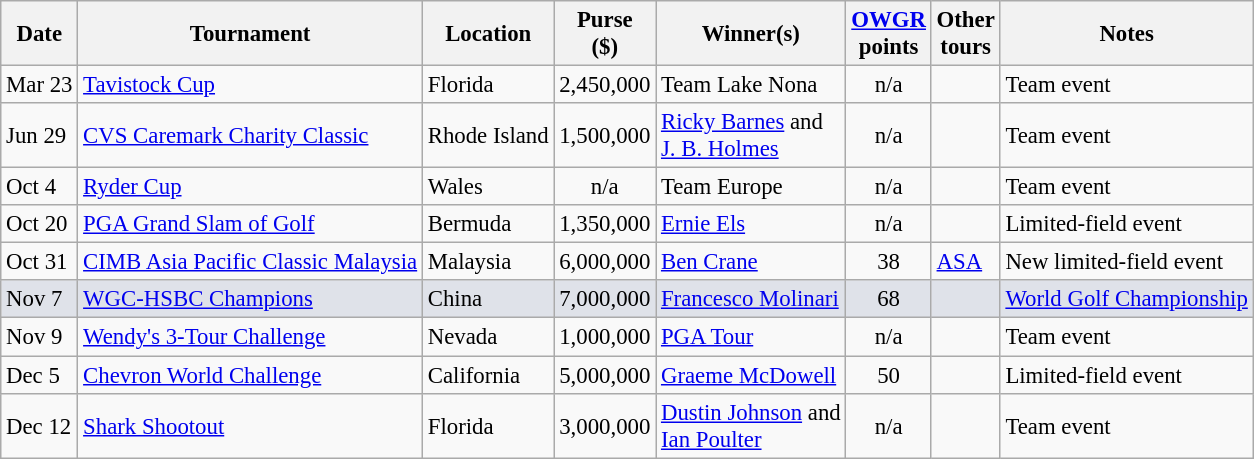<table class="wikitable" style="font-size:95%">
<tr>
<th>Date</th>
<th>Tournament</th>
<th>Location</th>
<th>Purse<br>($)</th>
<th>Winner(s)</th>
<th><a href='#'>OWGR</a><br>points</th>
<th>Other<br>tours</th>
<th>Notes</th>
</tr>
<tr>
<td>Mar 23</td>
<td><a href='#'>Tavistock Cup</a></td>
<td>Florida</td>
<td align=right>2,450,000</td>
<td>Team Lake Nona</td>
<td align=center>n/a</td>
<td></td>
<td>Team event</td>
</tr>
<tr>
<td>Jun 29</td>
<td><a href='#'>CVS Caremark Charity Classic</a></td>
<td>Rhode Island</td>
<td align=right>1,500,000</td>
<td> <a href='#'>Ricky Barnes</a> and<br> <a href='#'>J. B. Holmes</a></td>
<td align=center>n/a</td>
<td></td>
<td>Team event</td>
</tr>
<tr>
<td>Oct 4</td>
<td><a href='#'>Ryder Cup</a></td>
<td>Wales</td>
<td align=center>n/a</td>
<td> Team Europe</td>
<td align=center>n/a</td>
<td></td>
<td>Team event</td>
</tr>
<tr>
<td>Oct 20</td>
<td><a href='#'>PGA Grand Slam of Golf</a></td>
<td>Bermuda</td>
<td align=right>1,350,000</td>
<td> <a href='#'>Ernie Els</a></td>
<td align=center>n/a</td>
<td></td>
<td>Limited-field event</td>
</tr>
<tr>
<td>Oct 31</td>
<td><a href='#'>CIMB Asia Pacific Classic Malaysia</a></td>
<td>Malaysia</td>
<td align=right>6,000,000</td>
<td> <a href='#'>Ben Crane</a></td>
<td align=center>38</td>
<td><a href='#'>ASA</a></td>
<td>New limited-field event</td>
</tr>
<tr style="background:#dfe2e9;">
<td>Nov 7</td>
<td><a href='#'>WGC-HSBC Champions</a></td>
<td>China</td>
<td align=right>7,000,000</td>
<td> <a href='#'>Francesco Molinari</a></td>
<td align=center>68</td>
<td></td>
<td><a href='#'>World Golf Championship</a></td>
</tr>
<tr>
<td>Nov 9</td>
<td><a href='#'>Wendy's 3-Tour Challenge</a></td>
<td>Nevada</td>
<td align=right>1,000,000</td>
<td><a href='#'>PGA Tour</a></td>
<td align=center>n/a</td>
<td></td>
<td>Team event</td>
</tr>
<tr>
<td>Dec 5</td>
<td><a href='#'>Chevron World Challenge</a></td>
<td>California</td>
<td align=right>5,000,000</td>
<td> <a href='#'>Graeme McDowell</a></td>
<td align=center>50</td>
<td></td>
<td>Limited-field event</td>
</tr>
<tr>
<td>Dec 12</td>
<td><a href='#'>Shark Shootout</a></td>
<td>Florida</td>
<td align=right>3,000,000</td>
<td> <a href='#'>Dustin Johnson</a> and<br> <a href='#'>Ian Poulter</a></td>
<td align=center>n/a</td>
<td></td>
<td>Team event</td>
</tr>
</table>
